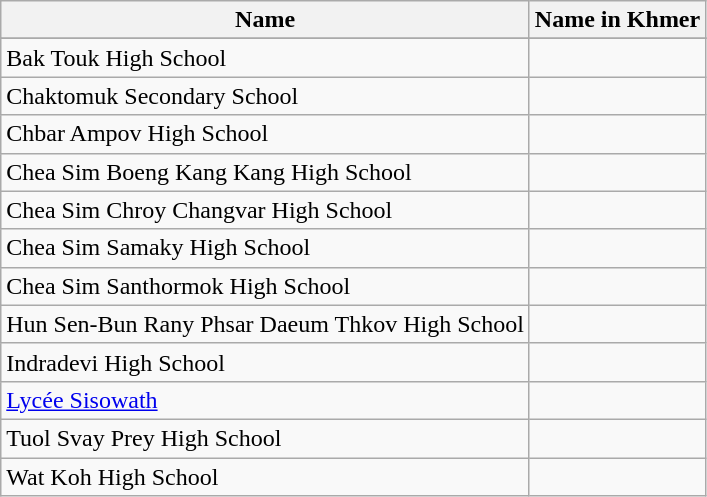<table class="wikitable sortable" style="text-align:left">
<tr>
<th>Name</th>
<th>Name in Khmer</th>
</tr>
<tr>
</tr>
<tr Tuol Tompoung High School || >
</tr>
<tr>
<td>Bak Touk High School</td>
<td></td>
</tr>
<tr>
<td>Chaktomuk Secondary School</td>
<td></td>
</tr>
<tr>
<td>Chbar Ampov High School</td>
<td></td>
</tr>
<tr>
<td>Chea Sim Boeng Kang Kang High School</td>
<td></td>
</tr>
<tr>
<td>Chea Sim Chroy Changvar High School</td>
<td></td>
</tr>
<tr>
<td>Chea Sim Samaky High School</td>
<td></td>
</tr>
<tr>
<td>Chea Sim Santhormok High School</td>
<td></td>
</tr>
<tr>
<td>Hun Sen-Bun Rany Phsar Daeum Thkov High School</td>
<td></td>
</tr>
<tr>
<td>Indradevi High School</td>
<td></td>
</tr>
<tr>
<td><a href='#'>Lycée Sisowath</a></td>
<td></td>
</tr>
<tr>
<td>Tuol Svay Prey High School</td>
<td></td>
</tr>
<tr>
<td>Wat Koh High School</td>
<td></td>
</tr>
</table>
